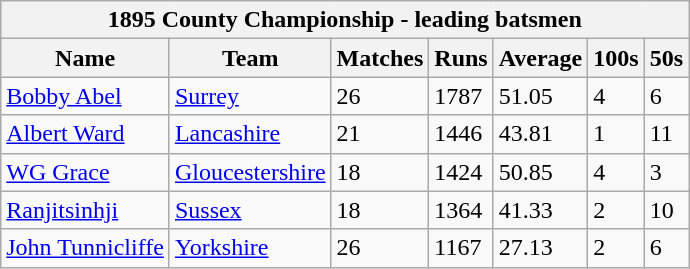<table class="wikitable">
<tr>
<th bgcolor="#efefef" colspan="7">1895 County Championship - leading batsmen</th>
</tr>
<tr bgcolor="#efefef">
<th>Name</th>
<th>Team</th>
<th>Matches</th>
<th>Runs</th>
<th>Average</th>
<th>100s</th>
<th>50s</th>
</tr>
<tr>
<td><a href='#'>Bobby Abel</a></td>
<td><a href='#'>Surrey</a></td>
<td>26</td>
<td>1787</td>
<td>51.05</td>
<td>4</td>
<td>6</td>
</tr>
<tr>
<td><a href='#'>Albert Ward</a></td>
<td><a href='#'>Lancashire</a></td>
<td>21</td>
<td>1446</td>
<td>43.81</td>
<td>1</td>
<td>11</td>
</tr>
<tr>
<td><a href='#'>WG Grace</a></td>
<td><a href='#'>Gloucestershire</a></td>
<td>18</td>
<td>1424</td>
<td>50.85</td>
<td>4</td>
<td>3</td>
</tr>
<tr>
<td><a href='#'>Ranjitsinhji</a></td>
<td><a href='#'>Sussex</a></td>
<td>18</td>
<td>1364</td>
<td>41.33</td>
<td>2</td>
<td>10</td>
</tr>
<tr>
<td><a href='#'>John Tunnicliffe</a></td>
<td><a href='#'>Yorkshire</a></td>
<td>26</td>
<td>1167</td>
<td>27.13</td>
<td>2</td>
<td>6</td>
</tr>
</table>
